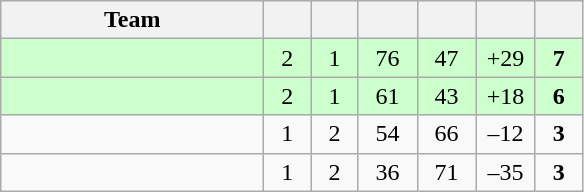<table class="wikitable" style="text-align:center;">
<tr>
<th style="width:10.5em;">Team</th>
<th style="width:1.5em;"></th>
<th style="width:1.5em;"></th>
<th style="width:2.0em;"></th>
<th style="width:2.0em;"></th>
<th style="width:2.0em;"></th>
<th style="width:1.5em;"></th>
</tr>
<tr bgcolor=#cfc>
<td align="left"></td>
<td>2</td>
<td>1</td>
<td>76</td>
<td>47</td>
<td>+29</td>
<td><strong>7</strong></td>
</tr>
<tr bgcolor=#cfc>
<td align="left"></td>
<td>2</td>
<td>1</td>
<td>61</td>
<td>43</td>
<td>+18</td>
<td><strong>6</strong></td>
</tr>
<tr>
<td align="left"></td>
<td>1</td>
<td>2</td>
<td>54</td>
<td>66</td>
<td>–12</td>
<td><strong>3</strong></td>
</tr>
<tr>
<td align="left"></td>
<td>1</td>
<td>2</td>
<td>36</td>
<td>71</td>
<td>–35</td>
<td><strong>3</strong></td>
</tr>
</table>
